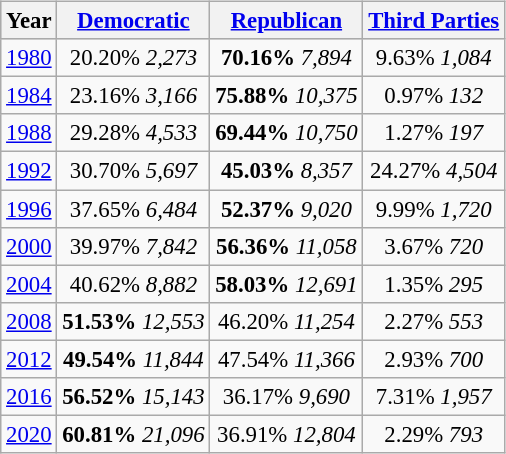<table class="wikitable"  style="float:right; margin:1em; font-size:95%;">
<tr style="background:lightgrey;">
<th>Year</th>
<th><a href='#'>Democratic</a></th>
<th><a href='#'>Republican</a></th>
<th><a href='#'>Third Parties</a></th>
</tr>
<tr>
<td align="center" ><a href='#'>1980</a></td>
<td align="center" >20.20% <em>2,273</em></td>
<td align="center" ><strong>70.16%</strong> <em>7,894</em></td>
<td align="center" >9.63% <em>1,084</em></td>
</tr>
<tr>
<td align="center" ><a href='#'>1984</a></td>
<td align="center" >23.16% <em>3,166</em></td>
<td align="center" ><strong>75.88%</strong> <em>10,375</em></td>
<td align="center" >0.97% <em>132</em></td>
</tr>
<tr>
<td align="center" ><a href='#'>1988</a></td>
<td align="center" >29.28% <em>4,533</em></td>
<td align="center" ><strong>69.44%</strong> <em>10,750</em></td>
<td align="center" >1.27% <em>197</em></td>
</tr>
<tr>
<td align="center" ><a href='#'>1992</a></td>
<td align="center" >30.70% <em>5,697</em></td>
<td align="center" ><strong>45.03%</strong> <em>8,357</em></td>
<td align="center" >24.27% <em>4,504</em></td>
</tr>
<tr>
<td align="center" ><a href='#'>1996</a></td>
<td align="center" >37.65% <em>6,484</em></td>
<td align="center" ><strong>52.37%</strong> <em>9,020</em></td>
<td align="center" >9.99% <em>1,720</em></td>
</tr>
<tr>
<td align="center" ><a href='#'>2000</a></td>
<td align="center" >39.97% <em>7,842</em></td>
<td align="center" ><strong>56.36%</strong> <em>11,058</em></td>
<td align="center" >3.67% <em>720</em></td>
</tr>
<tr>
<td align="center" ><a href='#'>2004</a></td>
<td align="center" >40.62% <em>8,882</em></td>
<td align="center" ><strong>58.03%</strong> <em>12,691</em></td>
<td align="center" >1.35% <em>295</em></td>
</tr>
<tr>
<td align="center" ><a href='#'>2008</a></td>
<td align="center" ><strong>51.53%</strong> <em>12,553</em></td>
<td align="center" >46.20% <em>11,254</em></td>
<td align="center" >2.27% <em>553</em></td>
</tr>
<tr>
<td align="center" ><a href='#'>2012</a></td>
<td align="center" ><strong>49.54%</strong> <em>11,844</em></td>
<td align="center" >47.54% <em>11,366</em></td>
<td align="center" >2.93% <em>700</em></td>
</tr>
<tr>
<td align="center" ><a href='#'>2016</a></td>
<td align="center" ><strong>56.52%</strong> <em>15,143</em></td>
<td align="center" >36.17% <em>9,690</em></td>
<td align="center" >7.31% <em>1,957</em></td>
</tr>
<tr>
<td align="center" ><a href='#'>2020</a></td>
<td align="center" ><strong>60.81%</strong> <em>21,096</em></td>
<td align="center" >36.91% <em>12,804</em></td>
<td align="center" >2.29% <em>793</em></td>
</tr>
</table>
